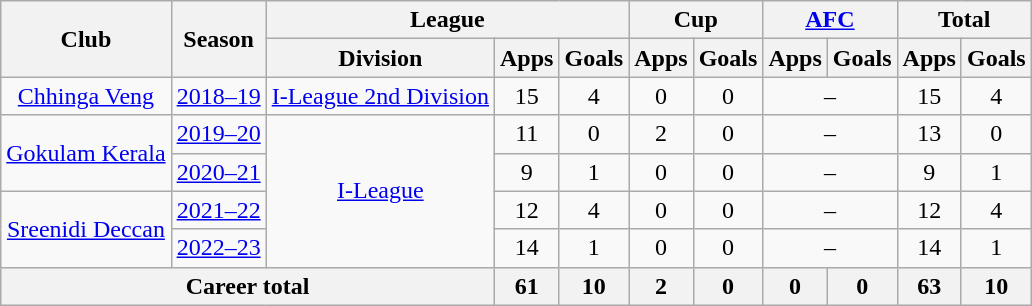<table class="wikitable" style="text-align: center;">
<tr>
<th rowspan="2">Club</th>
<th rowspan="2">Season</th>
<th colspan="3">League</th>
<th colspan="2">Cup</th>
<th colspan="2"><a href='#'>AFC</a></th>
<th colspan="2">Total</th>
</tr>
<tr>
<th>Division</th>
<th>Apps</th>
<th>Goals</th>
<th>Apps</th>
<th>Goals</th>
<th>Apps</th>
<th>Goals</th>
<th>Apps</th>
<th>Goals</th>
</tr>
<tr>
<td rowspan="1"><a href='#'>Chhinga Veng</a></td>
<td><a href='#'>2018–19</a></td>
<td rowspan="1"><a href='#'>I-League 2nd Division</a></td>
<td>15</td>
<td>4</td>
<td>0</td>
<td>0</td>
<td colspan="2">–</td>
<td>15</td>
<td>4</td>
</tr>
<tr>
<td rowspan="2"><a href='#'>Gokulam Kerala</a></td>
<td><a href='#'>2019–20</a></td>
<td rowspan="4"><a href='#'>I-League</a></td>
<td>11</td>
<td>0</td>
<td>2</td>
<td>0</td>
<td colspan="2">–</td>
<td>13</td>
<td>0</td>
</tr>
<tr>
<td><a href='#'>2020–21</a></td>
<td>9</td>
<td>1</td>
<td>0</td>
<td>0</td>
<td colspan="2">–</td>
<td>9</td>
<td>1</td>
</tr>
<tr>
<td rowspan="2"><a href='#'>Sreenidi Deccan</a></td>
<td><a href='#'>2021–22</a></td>
<td>12</td>
<td>4</td>
<td>0</td>
<td>0</td>
<td colspan="2">–</td>
<td>12</td>
<td>4</td>
</tr>
<tr>
<td><a href='#'>2022–23</a></td>
<td>14</td>
<td>1</td>
<td>0</td>
<td>0</td>
<td colspan="2">–</td>
<td>14</td>
<td>1</td>
</tr>
<tr>
<th colspan="3">Career total</th>
<th>61</th>
<th>10</th>
<th>2</th>
<th>0</th>
<th>0</th>
<th>0</th>
<th>63</th>
<th>10</th>
</tr>
</table>
